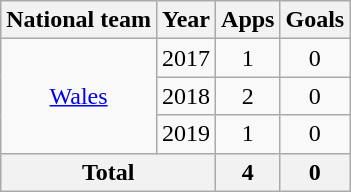<table class=wikitable style=text-align:center>
<tr>
<th>National team</th>
<th>Year</th>
<th>Apps</th>
<th>Goals</th>
</tr>
<tr>
<td rowspan=3><a href='#'>Wales</a></td>
<td>2017</td>
<td>1</td>
<td>0</td>
</tr>
<tr>
<td>2018</td>
<td>2</td>
<td>0</td>
</tr>
<tr>
<td>2019</td>
<td>1</td>
<td>0</td>
</tr>
<tr>
<th colspan=2>Total</th>
<th>4</th>
<th>0</th>
</tr>
</table>
